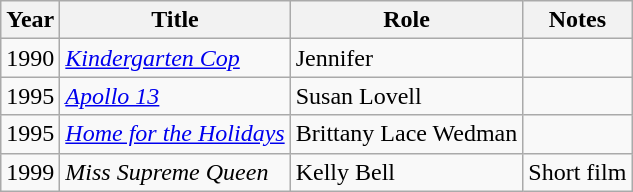<table class="wikitable sortable">
<tr>
<th>Year</th>
<th>Title</th>
<th>Role</th>
<th class="unsortable">Notes</th>
</tr>
<tr>
<td>1990</td>
<td><em><a href='#'>Kindergarten Cop</a></em></td>
<td>Jennifer</td>
<td></td>
</tr>
<tr>
<td>1995</td>
<td><em><a href='#'>Apollo 13</a></em></td>
<td>Susan Lovell</td>
<td></td>
</tr>
<tr>
<td>1995</td>
<td><em><a href='#'>Home for the Holidays</a></em></td>
<td>Brittany Lace Wedman</td>
<td></td>
</tr>
<tr>
<td>1999</td>
<td><em>Miss Supreme Queen</em></td>
<td>Kelly Bell</td>
<td>Short film</td>
</tr>
</table>
